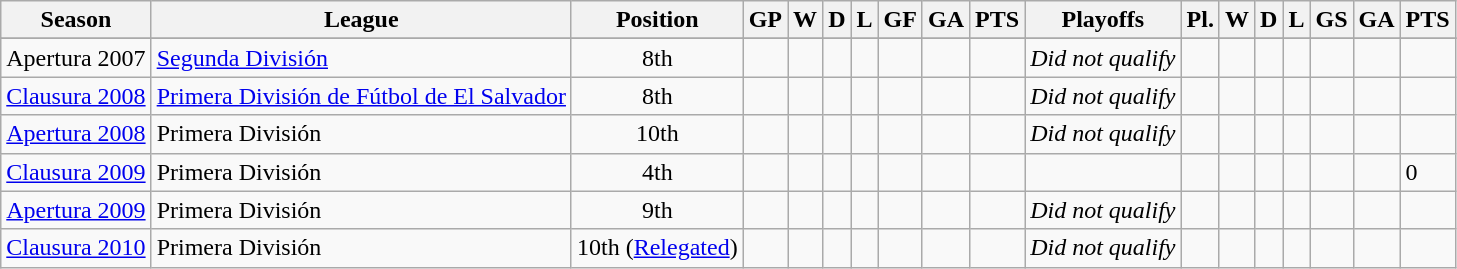<table class="wikitable">
<tr>
<th align="center">Season</th>
<th align="center">League</th>
<th align="center">Position</th>
<th align="center">GP</th>
<th align="center">W</th>
<th align="center">D</th>
<th align="center">L</th>
<th align="center">GF</th>
<th align="center">GA</th>
<th align="center">PTS</th>
<th align="center">Playoffs</th>
<th align="center">Pl.</th>
<th align="center">W</th>
<th align="center">D</th>
<th align="center">L</th>
<th align="center">GS</th>
<th align="center">GA</th>
<th align="center">PTS</th>
</tr>
<tr>
</tr>
<tr>
<td align="center">Apertura 2007</td>
<td><a href='#'>Segunda División</a></td>
<td align="center">8th</td>
<td></td>
<td></td>
<td></td>
<td></td>
<td></td>
<td></td>
<td></td>
<td align="center"><em>Did not qualify</em></td>
<td></td>
<td></td>
<td></td>
<td></td>
<td></td>
<td></td>
<td></td>
</tr>
<tr>
<td align="center"><a href='#'>Clausura 2008</a></td>
<td><a href='#'>Primera División de Fútbol de El Salvador</a></td>
<td align="center">8th</td>
<td></td>
<td></td>
<td></td>
<td></td>
<td></td>
<td></td>
<td></td>
<td align="center"><em>Did not qualify</em></td>
<td></td>
<td></td>
<td></td>
<td></td>
<td></td>
<td></td>
<td></td>
</tr>
<tr>
<td align="center"><a href='#'>Apertura 2008</a></td>
<td>Primera División</td>
<td align="center">10th</td>
<td></td>
<td></td>
<td></td>
<td></td>
<td></td>
<td></td>
<td></td>
<td align="center"><em>Did not qualify</em></td>
<td></td>
<td></td>
<td></td>
<td></td>
<td></td>
<td></td>
<td></td>
</tr>
<tr>
<td align="center"><a href='#'>Clausura 2009</a></td>
<td>Primera División</td>
<td align="center">4th</td>
<td></td>
<td></td>
<td></td>
<td></td>
<td></td>
<td></td>
<td></td>
<td></td>
<td></td>
<td></td>
<td></td>
<td></td>
<td></td>
<td></td>
<td>0</td>
</tr>
<tr>
<td align="center"><a href='#'>Apertura 2009</a></td>
<td>Primera División</td>
<td align="center">9th</td>
<td></td>
<td></td>
<td></td>
<td></td>
<td></td>
<td></td>
<td></td>
<td align="center"><em>Did not qualify</em></td>
<td></td>
<td></td>
<td></td>
<td></td>
<td></td>
<td></td>
<td></td>
</tr>
<tr>
<td align="center"><a href='#'>Clausura 2010</a></td>
<td>Primera División</td>
<td align="center">10th (<a href='#'>Relegated</a>)</td>
<td></td>
<td></td>
<td></td>
<td></td>
<td></td>
<td></td>
<td></td>
<td align="center"><em>Did not qualify</em></td>
<td></td>
<td></td>
<td></td>
<td></td>
<td></td>
<td></td>
<td></td>
</tr>
</table>
